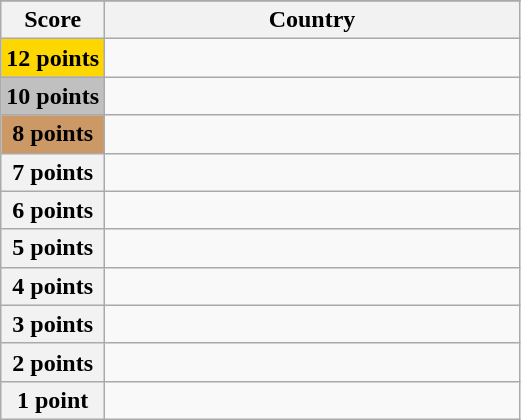<table class="wikitable">
<tr>
</tr>
<tr>
<th scope="col" width="20%">Score</th>
<th scope="col">Country</th>
</tr>
<tr>
<th scope="row" style="background:gold">12 points</th>
<td></td>
</tr>
<tr>
<th scope="row" style="background:silver">10 points</th>
<td></td>
</tr>
<tr>
<th scope="row" style="background:#CC9966">8 points</th>
<td></td>
</tr>
<tr>
<th scope="row">7 points</th>
<td></td>
</tr>
<tr>
<th scope="row">6 points</th>
<td></td>
</tr>
<tr>
<th scope="row">5 points</th>
<td></td>
</tr>
<tr>
<th scope="row">4 points</th>
<td></td>
</tr>
<tr>
<th scope="row">3 points</th>
<td></td>
</tr>
<tr>
<th scope="row">2 points</th>
<td></td>
</tr>
<tr>
<th scope="row">1 point</th>
<td></td>
</tr>
</table>
